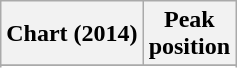<table class="wikitable sortable plainrowheaders" style="text-align:center">
<tr>
<th scope="col">Chart (2014)</th>
<th scope="col">Peak<br> position</th>
</tr>
<tr>
</tr>
<tr>
</tr>
</table>
